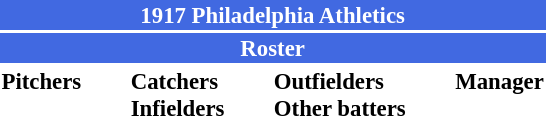<table class="toccolours" style="font-size: 95%;">
<tr>
<th colspan="10" style="background-color: #4169e1; color: white; text-align: center;">1917 Philadelphia Athletics</th>
</tr>
<tr>
<td colspan="10" style="background-color: #4169e1; color: white; text-align: center;"><strong>Roster</strong></td>
</tr>
<tr>
<td valign="top"><strong>Pitchers</strong><br>













</td>
<td width="25px"></td>
<td valign="top"><strong>Catchers</strong><br>





<strong>Infielders</strong>









</td>
<td width="25px"></td>
<td valign="top"><strong>Outfielders</strong><br>








<strong>Other batters</strong>
</td>
<td width="25px"></td>
<td valign="top"><strong>Manager</strong><br></td>
</tr>
</table>
